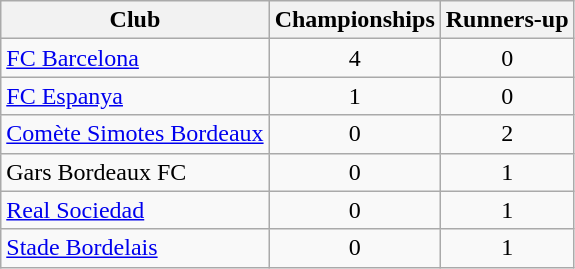<table class="wikitable" style="text-align: center">
<tr>
<th style = "background: # CCDDEE;">Club</th>
<th style = "background: # CCDDEE;">Championships</th>
<th style = "background: # CCDDEE;">Runners-up</th>
</tr>
<tr Align = "left">
<td><a href='#'>FC Barcelona</a></td>
<td align = "center">4</td>
<td align = "center">0</td>
</tr>
<tr Align = "left">
<td><a href='#'>FC Espanya</a></td>
<td align = "center">1</td>
<td align = "center">0</td>
</tr>
<tr Align = "left">
<td><a href='#'>Comète Simotes Bordeaux</a></td>
<td align = "center">0</td>
<td align = "center">2</td>
</tr>
<tr Align = "left">
<td>Gars Bordeaux FC</td>
<td align = "center">0</td>
<td align = "center">1</td>
</tr>
<tr Align = "left">
<td><a href='#'>Real Sociedad</a></td>
<td align = "center">0</td>
<td align = "center">1</td>
</tr>
<tr Align = "left">
<td><a href='#'>Stade Bordelais</a></td>
<td align = "center">0</td>
<td align = "center">1</td>
</tr>
</table>
